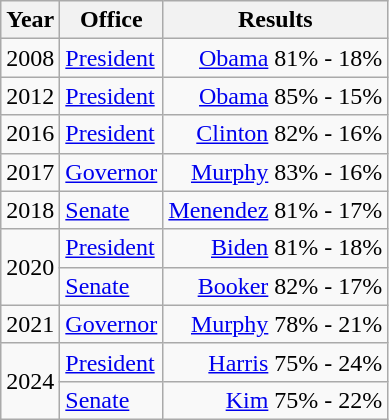<table class=wikitable>
<tr>
<th>Year</th>
<th>Office</th>
<th>Results</th>
</tr>
<tr>
<td>2008</td>
<td><a href='#'>President</a></td>
<td align="right" ><a href='#'>Obama</a> 81% - 18%</td>
</tr>
<tr>
<td>2012</td>
<td><a href='#'>President</a></td>
<td align="right" ><a href='#'>Obama</a> 85% - 15%</td>
</tr>
<tr>
<td>2016</td>
<td><a href='#'>President</a></td>
<td align="right" ><a href='#'>Clinton</a> 82% - 16%</td>
</tr>
<tr>
<td>2017</td>
<td><a href='#'>Governor</a></td>
<td align="right" ><a href='#'>Murphy</a> 83% - 16%</td>
</tr>
<tr>
<td>2018</td>
<td><a href='#'>Senate</a></td>
<td align="right" ><a href='#'>Menendez</a> 81% - 17%</td>
</tr>
<tr>
<td rowspan=2>2020</td>
<td><a href='#'>President</a></td>
<td align="right" ><a href='#'>Biden</a> 81% - 18%</td>
</tr>
<tr>
<td><a href='#'>Senate</a></td>
<td align="right" ><a href='#'>Booker</a> 82% - 17%</td>
</tr>
<tr>
<td>2021</td>
<td><a href='#'>Governor</a></td>
<td align="right" ><a href='#'>Murphy</a> 78% - 21%</td>
</tr>
<tr>
<td rowspan=2>2024</td>
<td><a href='#'>President</a></td>
<td align="right" ><a href='#'>Harris</a> 75% - 24%</td>
</tr>
<tr>
<td><a href='#'>Senate</a></td>
<td align="right" ><a href='#'>Kim</a> 75% - 22%</td>
</tr>
</table>
